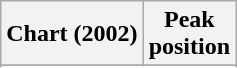<table class="wikitable sortable plainrowheaders" style="text-align:center">
<tr>
<th scope="col">Chart (2002)</th>
<th scope="col">Peak<br> position</th>
</tr>
<tr>
</tr>
<tr>
</tr>
<tr>
</tr>
<tr>
</tr>
<tr>
</tr>
<tr>
</tr>
<tr>
</tr>
<tr>
</tr>
<tr>
</tr>
<tr>
</tr>
<tr>
</tr>
<tr>
</tr>
</table>
